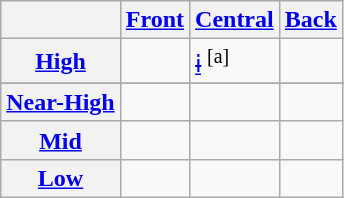<table class="wikitable">
<tr>
<th></th>
<th><a href='#'>Front</a></th>
<th><a href='#'>Central</a></th>
<th><a href='#'>Back</a></th>
</tr>
<tr>
<th><a href='#'>High</a></th>
<td></td>
<td><a href='#'>ɨ</a> <sup>[a]</sup></td>
<td></td>
</tr>
<tr>
</tr>
<tr>
<th><a href='#'>Near-High</a></th>
<td></td>
<td></td>
<td> </td>
</tr>
<tr>
<th><a href='#'>Mid</a></th>
<td></td>
<td></td>
<td></td>
</tr>
<tr>
<th><a href='#'>Low</a></th>
<td></td>
<td></td>
<td></td>
</tr>
</table>
